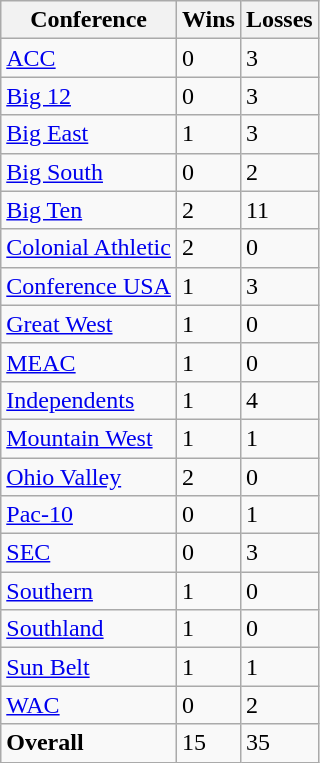<table class="wikitable">
<tr>
<th>Conference</th>
<th>Wins</th>
<th>Losses</th>
</tr>
<tr>
<td><a href='#'>ACC</a></td>
<td>0</td>
<td>3</td>
</tr>
<tr>
<td><a href='#'>Big 12</a></td>
<td>0</td>
<td>3</td>
</tr>
<tr>
<td><a href='#'>Big East</a></td>
<td>1</td>
<td>3</td>
</tr>
<tr>
<td><a href='#'>Big South</a></td>
<td>0</td>
<td>2</td>
</tr>
<tr>
<td><a href='#'>Big Ten</a></td>
<td>2</td>
<td>11</td>
</tr>
<tr>
<td><a href='#'>Colonial Athletic</a></td>
<td>2</td>
<td>0</td>
</tr>
<tr>
<td><a href='#'>Conference USA</a></td>
<td>1</td>
<td>3</td>
</tr>
<tr>
<td><a href='#'>Great West</a></td>
<td>1</td>
<td>0</td>
</tr>
<tr>
<td><a href='#'>MEAC</a></td>
<td>1</td>
<td>0</td>
</tr>
<tr>
<td><a href='#'>Independents</a></td>
<td>1</td>
<td>4</td>
</tr>
<tr>
<td><a href='#'>Mountain West</a></td>
<td>1</td>
<td>1</td>
</tr>
<tr>
<td><a href='#'>Ohio Valley</a></td>
<td>2</td>
<td>0</td>
</tr>
<tr>
<td><a href='#'>Pac-10</a></td>
<td>0</td>
<td>1</td>
</tr>
<tr>
<td><a href='#'>SEC</a></td>
<td>0</td>
<td>3</td>
</tr>
<tr>
<td><a href='#'>Southern</a></td>
<td>1</td>
<td>0</td>
</tr>
<tr>
<td><a href='#'>Southland</a></td>
<td>1</td>
<td>0</td>
</tr>
<tr>
<td><a href='#'>Sun Belt</a></td>
<td>1</td>
<td>1</td>
</tr>
<tr>
<td><a href='#'>WAC</a></td>
<td>0</td>
<td>2</td>
</tr>
<tr>
<td><strong>Overall</strong></td>
<td>15</td>
<td>35</td>
</tr>
</table>
